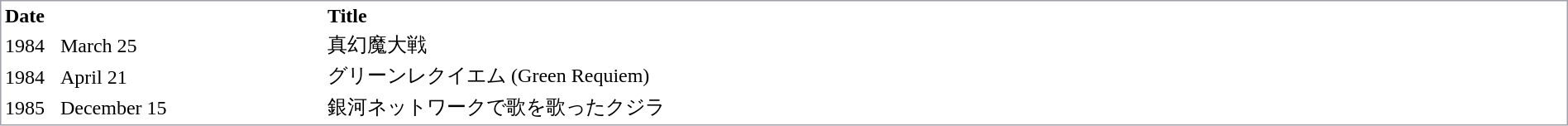<table style="border: 1px solid #a0a0aa; width: 100%;">
<tr>
<td width=3%><strong>Date</strong></td>
<td width=15%></td>
<td width=40%><strong>Title</strong></td>
<td width=30%></td>
</tr>
<tr>
<td>1984</td>
<td>March 25</td>
<td>真幻魔大戦</td>
<td></td>
</tr>
<tr>
<td>1984</td>
<td>April 21</td>
<td>グリーンレクイエム (Green Requiem)</td>
<td></td>
</tr>
<tr>
<td>1985</td>
<td>December 15</td>
<td>銀河ネットワークで歌を歌ったクジラ</td>
<td></td>
</tr>
</table>
